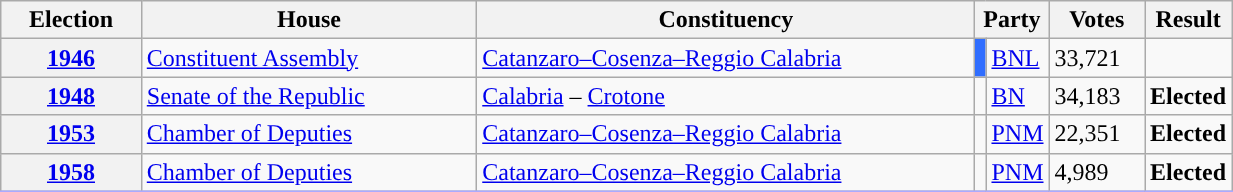<table class=wikitable style="width:65%; border:1px #AAAAFF solid">
<tr>
<th width=12%>Election</th>
<th width=30%>House</th>
<th width=45%>Constituency</th>
<th width=5% colspan="2">Party</th>
<th width=12%>Votes</th>
<th width=12%>Result</th>
</tr>
<tr>
<th><a href='#'>1946</a></th>
<td><a href='#'>Constituent Assembly</a></td>
<td><a href='#'>Catanzaro–Cosenza–Reggio Calabria</a></td>
<td bgcolor="#306EFF"></td>
<td><a href='#'>BNL</a></td>
<td>33,721</td>
<td></td>
</tr>
<tr>
<th><a href='#'>1948</a></th>
<td><a href='#'>Senate of the Republic</a></td>
<td><a href='#'>Calabria</a> – <a href='#'>Crotone</a></td>
<td></td>
<td><a href='#'>BN</a></td>
<td>34,183</td>
<td> <strong>Elected</strong></td>
</tr>
<tr>
<th><a href='#'>1953</a></th>
<td><a href='#'>Chamber of Deputies</a></td>
<td><a href='#'>Catanzaro–Cosenza–Reggio Calabria</a></td>
<td></td>
<td><a href='#'>PNM</a></td>
<td>22,351</td>
<td> <strong>Elected</strong></td>
</tr>
<tr>
<th><a href='#'>1958</a></th>
<td><a href='#'>Chamber of Deputies</a></td>
<td><a href='#'>Catanzaro–Cosenza–Reggio Calabria</a></td>
<td></td>
<td><a href='#'>PNM</a></td>
<td>4,989</td>
<td> <strong>Elected</strong></td>
</tr>
<tr>
</tr>
</table>
